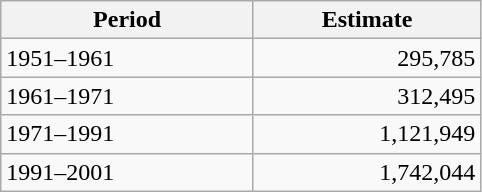<table class="wikitable floatright" style="width: 321px">
<tr>
<th>Period</th>
<th>Estimate</th>
</tr>
<tr>
<td>1951–1961</td>
<td style="text-align: right;">295,785</td>
</tr>
<tr>
<td>1961–1971</td>
<td style="text-align: right;">312,495</td>
</tr>
<tr>
<td>1971–1991</td>
<td style="text-align: right;">1,121,949</td>
</tr>
<tr>
<td>1991–2001</td>
<td style="text-align: right;">1,742,044</td>
</tr>
</table>
